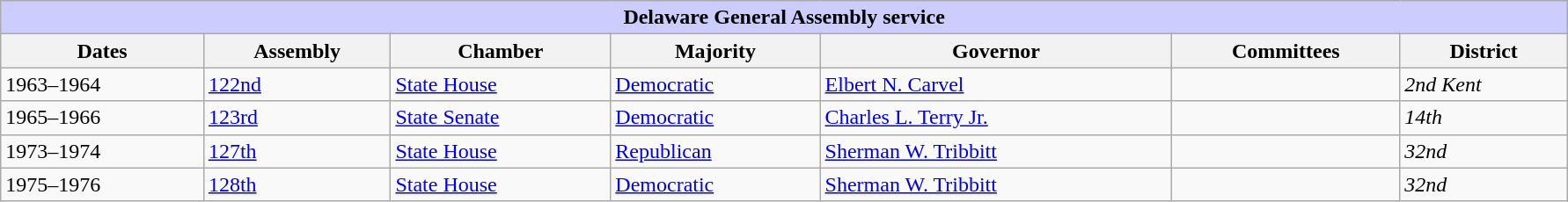<table class=wikitable style="width: 94%" style="text-align: center;" align="center">
<tr bgcolor=#cccccc>
<th colspan=7 style="background: #ccccff;">Delaware General Assembly service</th>
</tr>
<tr>
<th><strong>Dates</strong></th>
<th><strong>Assembly</strong></th>
<th><strong>Chamber</strong></th>
<th><strong>Majority</strong></th>
<th><strong>Governor</strong></th>
<th><strong>Committees</strong></th>
<th><strong>District</strong></th>
</tr>
<tr>
<td>1963–1964</td>
<td><a href='#'>122nd</a></td>
<td><a href='#'>State House</a></td>
<td><a href='#'>Democratic</a></td>
<td><a href='#'>Elbert N. Carvel</a></td>
<td></td>
<td><em>2nd Kent</em></td>
</tr>
<tr>
<td>1965–1966</td>
<td><a href='#'>123rd</a></td>
<td><a href='#'>State Senate</a></td>
<td><a href='#'>Democratic</a></td>
<td><a href='#'>Charles L. Terry Jr.</a></td>
<td></td>
<td><em>14th</em></td>
</tr>
<tr>
<td>1973–1974</td>
<td><a href='#'>127th</a></td>
<td><a href='#'>State House</a></td>
<td><a href='#'>Republican</a></td>
<td><a href='#'>Sherman W. Tribbitt</a></td>
<td></td>
<td><em>32nd</em></td>
</tr>
<tr>
<td>1975–1976</td>
<td><a href='#'>128th</a></td>
<td><a href='#'>State House</a></td>
<td><a href='#'>Democratic</a></td>
<td><a href='#'>Sherman W. Tribbitt</a></td>
<td></td>
<td><em>32nd</em></td>
</tr>
</table>
